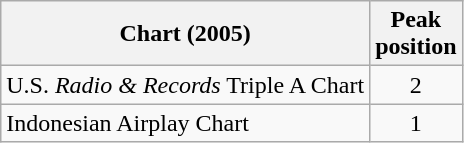<table class="wikitable">
<tr>
<th align="left">Chart (2005)</th>
<th align="left">Peak<br>position</th>
</tr>
<tr>
<td align="left">U.S. <em>Radio & Records</em> Triple A Chart</td>
<td align="center">2</td>
</tr>
<tr>
<td align="left">Indonesian Airplay Chart</td>
<td align="center">1</td>
</tr>
</table>
